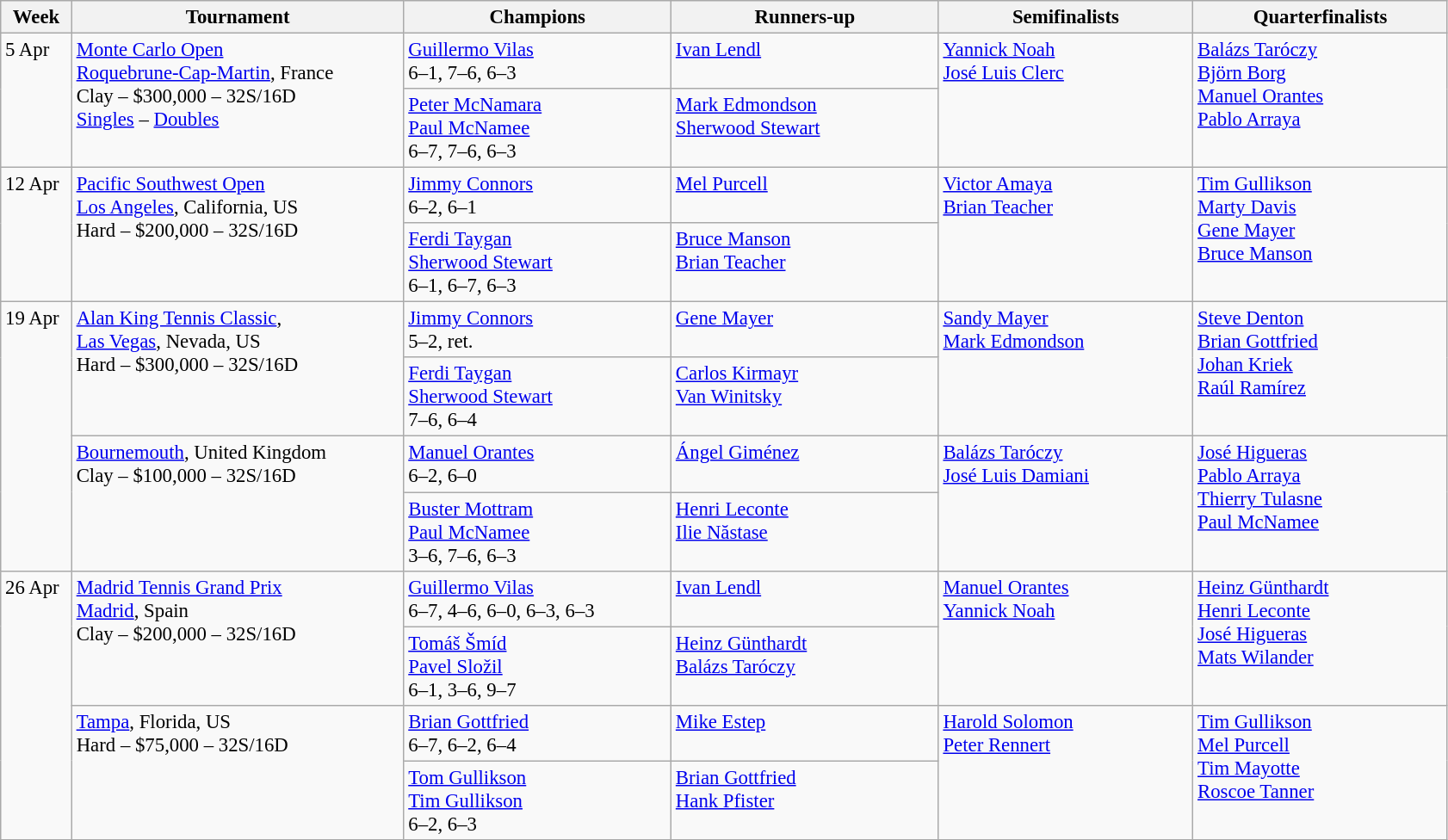<table class=wikitable style=font-size:95%>
<tr>
<th style="width:48px;">Week</th>
<th style="width:250px;">Tournament</th>
<th style="width:200px;">Champions</th>
<th style="width:200px;">Runners-up</th>
<th style="width:190px;">Semifinalists</th>
<th style="width:190px;">Quarterfinalists</th>
</tr>
<tr valign=top>
<td rowspan=2>5 Apr</td>
<td rowspan="2"><a href='#'>Monte Carlo Open</a> <br> <a href='#'>Roquebrune-Cap-Martin</a>, France <br> Clay – $300,000 – 32S/16D <br> <a href='#'>Singles</a> – <a href='#'>Doubles</a></td>
<td> <a href='#'>Guillermo Vilas</a> <br> 6–1, 7–6, 6–3</td>
<td> <a href='#'>Ivan Lendl</a></td>
<td rowspan=2> <a href='#'>Yannick Noah</a> <br>  <a href='#'>José Luis Clerc</a></td>
<td rowspan=2> <a href='#'>Balázs Taróczy</a> <br>  <a href='#'>Björn Borg</a> <br>  <a href='#'>Manuel Orantes</a> <br>  <a href='#'>Pablo Arraya</a></td>
</tr>
<tr valign=top>
<td> <a href='#'>Peter McNamara</a> <br>  <a href='#'>Paul McNamee</a> <br> 6–7, 7–6, 6–3</td>
<td> <a href='#'>Mark Edmondson</a> <br>  <a href='#'>Sherwood Stewart</a></td>
</tr>
<tr valign=top>
<td rowspan=2>12 Apr</td>
<td rowspan="2"><a href='#'>Pacific Southwest Open</a> <br> <a href='#'>Los Angeles</a>, California, US <br> Hard – $200,000 – 32S/16D</td>
<td> <a href='#'>Jimmy Connors</a> <br> 6–2, 6–1</td>
<td> <a href='#'>Mel Purcell</a></td>
<td rowspan=2> <a href='#'>Victor Amaya</a> <br>  <a href='#'>Brian Teacher</a></td>
<td rowspan=2> <a href='#'>Tim Gullikson</a> <br>  <a href='#'>Marty Davis</a> <br>  <a href='#'>Gene Mayer</a> <br>  <a href='#'>Bruce Manson</a></td>
</tr>
<tr valign=top>
<td> <a href='#'>Ferdi Taygan</a> <br>  <a href='#'>Sherwood Stewart</a><br> 6–1, 6–7, 6–3</td>
<td> <a href='#'>Bruce Manson</a> <br>  <a href='#'>Brian Teacher</a></td>
</tr>
<tr valign=top>
<td rowspan=4>19 Apr</td>
<td rowspan="2"><a href='#'>Alan King Tennis Classic</a>, <br> <a href='#'>Las Vegas</a>, Nevada, US <br> Hard – $300,000 – 32S/16D</td>
<td> <a href='#'>Jimmy Connors</a> <br> 5–2, ret.</td>
<td> <a href='#'>Gene Mayer</a></td>
<td rowspan=2> <a href='#'>Sandy Mayer</a> <br>  <a href='#'>Mark Edmondson</a></td>
<td rowspan=2> <a href='#'>Steve Denton</a> <br>  <a href='#'>Brian Gottfried</a> <br>  <a href='#'>Johan Kriek</a> <br>  <a href='#'>Raúl Ramírez</a></td>
</tr>
<tr valign=top>
<td> <a href='#'>Ferdi Taygan</a> <br>  <a href='#'>Sherwood Stewart</a> <br> 7–6, 6–4</td>
<td> <a href='#'>Carlos Kirmayr</a> <br>  <a href='#'>Van Winitsky</a></td>
</tr>
<tr valign=top>
<td rowspan=2><a href='#'>Bournemouth</a>, United Kingdom <br> Clay – $100,000 – 32S/16D</td>
<td> <a href='#'>Manuel Orantes</a> <br> 6–2, 6–0</td>
<td> <a href='#'>Ángel Giménez</a></td>
<td rowspan=2> <a href='#'>Balázs Taróczy</a> <br>  <a href='#'>José Luis Damiani</a></td>
<td rowspan=2> <a href='#'>José Higueras</a> <br>  <a href='#'>Pablo Arraya</a> <br>  <a href='#'>Thierry Tulasne</a> <br>  <a href='#'>Paul McNamee</a></td>
</tr>
<tr valign=top>
<td> <a href='#'>Buster Mottram</a> <br>  <a href='#'>Paul McNamee</a> <br> 3–6, 7–6, 6–3</td>
<td> <a href='#'>Henri Leconte</a> <br>  <a href='#'>Ilie Năstase</a></td>
</tr>
<tr valign=top>
<td rowspan=4>26 Apr</td>
<td rowspan="2"><a href='#'>Madrid Tennis Grand Prix</a> <br> <a href='#'>Madrid</a>, Spain <br> Clay – $200,000 – 32S/16D</td>
<td> <a href='#'>Guillermo Vilas</a> <br> 6–7, 4–6, 6–0, 6–3, 6–3</td>
<td> <a href='#'>Ivan Lendl</a></td>
<td rowspan=2> <a href='#'>Manuel Orantes</a> <br>  <a href='#'>Yannick Noah</a></td>
<td rowspan=2> <a href='#'>Heinz Günthardt</a> <br>  <a href='#'>Henri Leconte</a> <br>  <a href='#'>José Higueras</a> <br>  <a href='#'>Mats Wilander</a></td>
</tr>
<tr valign=top>
<td> <a href='#'>Tomáš Šmíd</a> <br>  <a href='#'>Pavel Složil</a> <br> 6–1, 3–6, 9–7</td>
<td> <a href='#'>Heinz Günthardt</a> <br>  <a href='#'>Balázs Taróczy</a></td>
</tr>
<tr valign=top>
<td rowspan=2><a href='#'>Tampa</a>, Florida, US <br> Hard – $75,000 – 32S/16D</td>
<td> <a href='#'>Brian Gottfried</a> <br> 6–7, 6–2, 6–4</td>
<td> <a href='#'>Mike Estep</a></td>
<td rowspan=2> <a href='#'>Harold Solomon</a> <br>  <a href='#'>Peter Rennert</a></td>
<td rowspan=2> <a href='#'>Tim Gullikson</a> <br>  <a href='#'>Mel Purcell</a> <br>  <a href='#'>Tim Mayotte</a> <br>  <a href='#'>Roscoe Tanner</a></td>
</tr>
<tr valign=top>
<td> <a href='#'>Tom Gullikson</a> <br>  <a href='#'>Tim Gullikson</a> <br> 6–2, 6–3</td>
<td> <a href='#'>Brian Gottfried</a> <br>  <a href='#'>Hank Pfister</a></td>
</tr>
</table>
